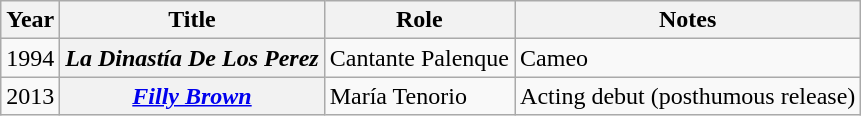<table class="wikitable sortable plainrowheaders">
<tr>
<th scope="col">Year</th>
<th scope="col">Title</th>
<th scope="col" class="unsortable">Role</th>
<th scope="col" class="unsortable">Notes</th>
</tr>
<tr>
<td>1994</td>
<th scope="row"><em>La Dinastía De Los Perez</em></th>
<td>Cantante Palenque</td>
<td>Cameo</td>
</tr>
<tr>
<td>2013</td>
<th scope="row"><em><a href='#'>Filly Brown</a></em></th>
<td>María Tenorio</td>
<td>Acting debut (posthumous release)</td>
</tr>
</table>
